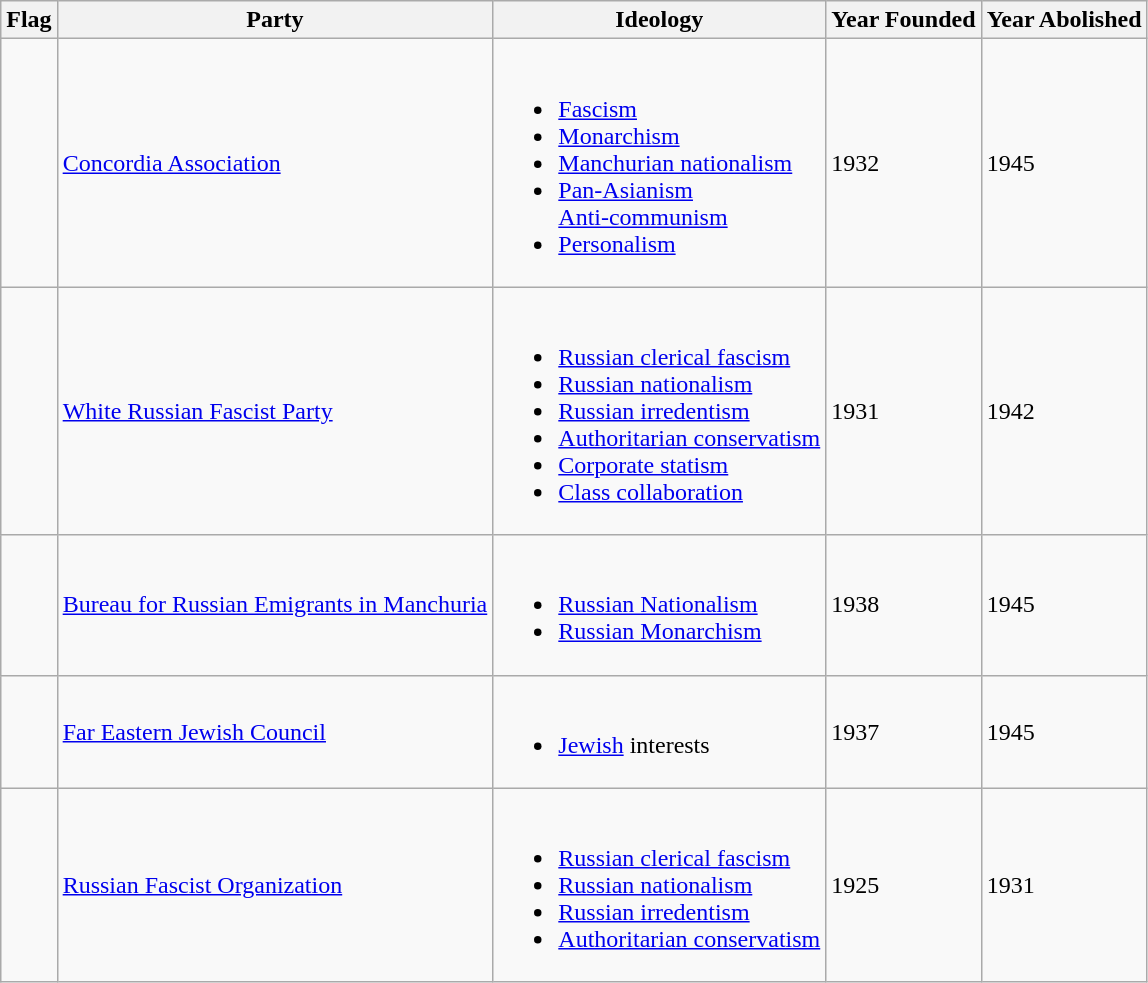<table class="wikitable">
<tr>
<th>Flag</th>
<th>Party</th>
<th>Ideology</th>
<th>Year Founded</th>
<th>Year Abolished</th>
</tr>
<tr>
<td></td>
<td><a href='#'>Concordia Association</a></td>
<td><br><ul><li><a href='#'>Fascism</a></li><li><a href='#'>Monarchism</a></li><li><a href='#'>Manchurian nationalism</a></li><li><a href='#'>Pan-Asianism</a><br><a href='#'>Anti-communism</a></li><li><a href='#'>Personalism</a></li></ul></td>
<td>1932</td>
<td>1945</td>
</tr>
<tr>
<td></td>
<td><a href='#'>White Russian Fascist Party</a></td>
<td><br><ul><li><a href='#'>Russian clerical fascism</a></li><li><a href='#'>Russian nationalism</a></li><li><a href='#'>Russian irredentism</a></li><li><a href='#'>Authoritarian conservatism</a></li><li><a href='#'>Corporate statism</a></li><li><a href='#'>Class collaboration</a></li></ul></td>
<td>1931</td>
<td>1942</td>
</tr>
<tr>
<td></td>
<td><a href='#'>Bureau for Russian Emigrants in Manchuria</a></td>
<td><br><ul><li><a href='#'>Russian Nationalism</a></li><li><a href='#'>Russian Monarchism</a></li></ul></td>
<td>1938</td>
<td>1945</td>
</tr>
<tr>
<td></td>
<td><a href='#'>Far Eastern Jewish Council</a></td>
<td><br><ul><li><a href='#'>Jewish</a> interests</li></ul></td>
<td>1937</td>
<td>1945</td>
</tr>
<tr>
<td></td>
<td><a href='#'>Russian Fascist Organization</a></td>
<td><br><ul><li><a href='#'>Russian clerical fascism</a></li><li><a href='#'>Russian nationalism</a></li><li><a href='#'>Russian irredentism</a></li><li><a href='#'>Authoritarian conservatism</a></li></ul></td>
<td>1925</td>
<td>1931</td>
</tr>
</table>
